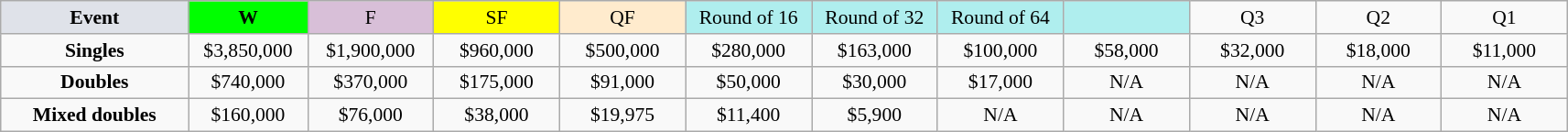<table class="wikitable" style="font-size:90%;text-align:center">
<tr>
<td style="width:130px; background:#dfe2e9;"><strong>Event</strong></td>
<td style="width:80px; background:lime;"><strong>W</strong></td>
<td style="width:85px; background:thistle;">F</td>
<td style="width:85px; background:#ff0;">SF</td>
<td style="width:85px; background:#ffebcd;">QF</td>
<td style="width:85px; background:#afeeee;">Round of 16</td>
<td style="width:85px; background:#afeeee;">Round of 32</td>
<td style="width:85px; background:#afeeee;">Round of 64</td>
<td style="width:85px; background:#afeeee;"></td>
<td style="width:85px;">Q3</td>
<td style="width:85px;">Q2</td>
<td style="width:85px;">Q1</td>
</tr>
<tr>
<td><strong>Singles</strong></td>
<td>$3,850,000</td>
<td>$1,900,000</td>
<td>$960,000</td>
<td>$500,000</td>
<td>$280,000</td>
<td>$163,000</td>
<td>$100,000</td>
<td>$58,000</td>
<td>$32,000</td>
<td>$18,000</td>
<td>$11,000</td>
</tr>
<tr>
<td><strong>Doubles</strong></td>
<td>$740,000</td>
<td>$370,000</td>
<td>$175,000</td>
<td>$91,000</td>
<td>$50,000</td>
<td>$30,000</td>
<td>$17,000</td>
<td>N/A</td>
<td>N/A</td>
<td>N/A</td>
<td>N/A</td>
</tr>
<tr>
<td><strong>Mixed doubles</strong></td>
<td>$160,000</td>
<td>$76,000</td>
<td>$38,000</td>
<td>$19,975</td>
<td>$11,400</td>
<td>$5,900</td>
<td>N/A</td>
<td>N/A</td>
<td>N/A</td>
<td>N/A</td>
<td>N/A</td>
</tr>
</table>
